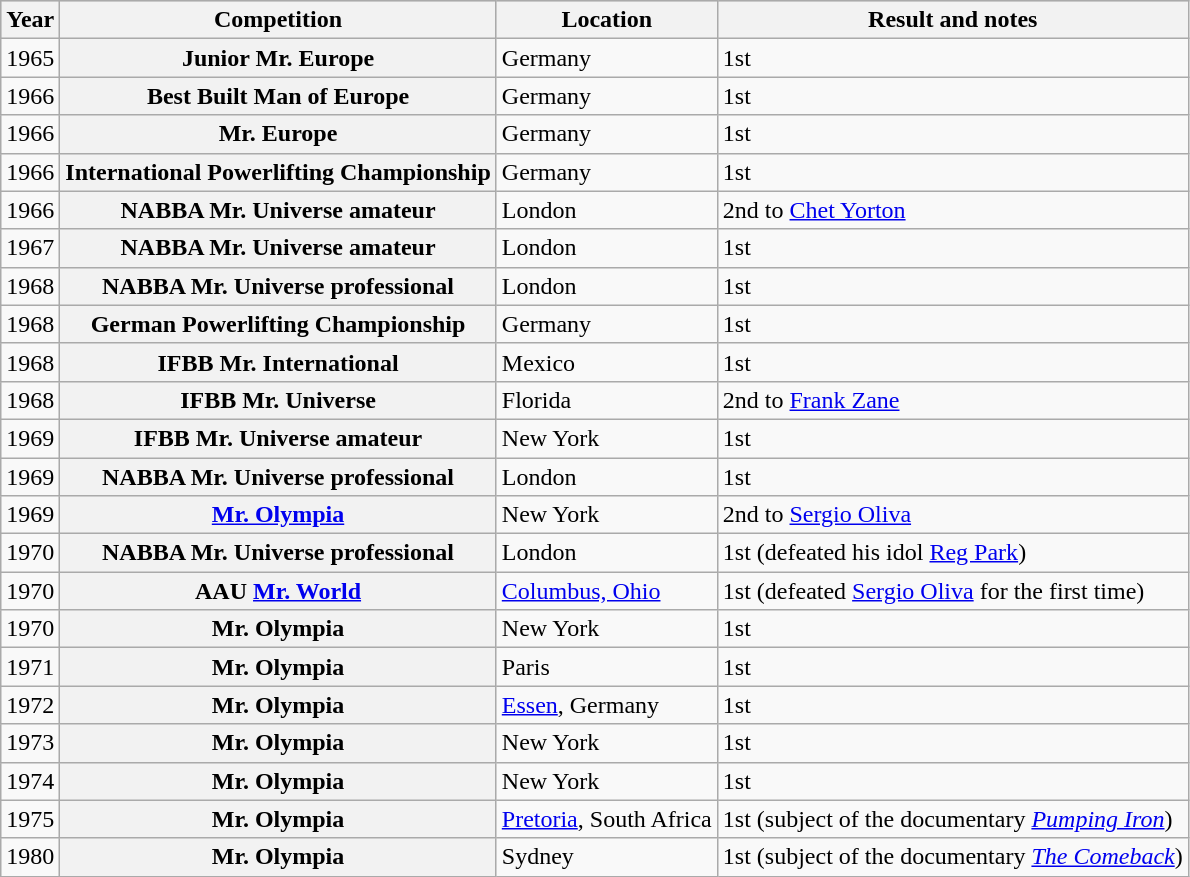<table class="wikitable plainrowheaders">
<tr style="background:#ccc; text-align:center;">
<th scope="col">Year</th>
<th scope="col">Competition</th>
<th scope="col">Location</th>
<th scope="col">Result and notes</th>
</tr>
<tr>
<td>1965</td>
<th scope="row">Junior Mr. Europe</th>
<td>Germany</td>
<td>1st</td>
</tr>
<tr>
<td>1966</td>
<th scope="row">Best Built Man of Europe</th>
<td>Germany</td>
<td>1st</td>
</tr>
<tr>
<td>1966</td>
<th scope="row">Mr. Europe</th>
<td>Germany</td>
<td>1st</td>
</tr>
<tr>
<td>1966</td>
<th scope="row">International Powerlifting Championship</th>
<td>Germany</td>
<td>1st</td>
</tr>
<tr>
<td>1966</td>
<th scope="row">NABBA Mr. Universe amateur</th>
<td>London</td>
<td>2nd to <a href='#'>Chet Yorton</a></td>
</tr>
<tr>
<td>1967</td>
<th scope="row">NABBA Mr. Universe amateur</th>
<td>London</td>
<td>1st</td>
</tr>
<tr>
<td>1968</td>
<th scope="row">NABBA Mr. Universe professional</th>
<td>London</td>
<td>1st</td>
</tr>
<tr>
<td>1968</td>
<th scope="row">German Powerlifting Championship</th>
<td>Germany</td>
<td>1st</td>
</tr>
<tr>
<td>1968</td>
<th scope="row">IFBB Mr. International</th>
<td>Mexico</td>
<td>1st</td>
</tr>
<tr>
<td>1968</td>
<th scope="row">IFBB Mr. Universe</th>
<td>Florida</td>
<td>2nd to <a href='#'>Frank Zane</a></td>
</tr>
<tr>
<td>1969</td>
<th scope="row">IFBB Mr. Universe amateur</th>
<td>New York</td>
<td>1st</td>
</tr>
<tr>
<td>1969</td>
<th scope="row">NABBA Mr. Universe professional</th>
<td>London</td>
<td>1st</td>
</tr>
<tr>
<td>1969</td>
<th scope="row"><a href='#'>Mr. Olympia</a></th>
<td>New York</td>
<td>2nd to <a href='#'>Sergio Oliva</a></td>
</tr>
<tr>
<td>1970</td>
<th scope="row">NABBA Mr. Universe professional</th>
<td>London</td>
<td>1st (defeated his idol <a href='#'>Reg Park</a>)</td>
</tr>
<tr>
<td>1970</td>
<th scope="row">AAU <a href='#'>Mr. World</a></th>
<td><a href='#'>Columbus, Ohio</a></td>
<td>1st (defeated <a href='#'>Sergio Oliva</a> for the first time)</td>
</tr>
<tr>
<td>1970</td>
<th scope="row">Mr. Olympia</th>
<td>New York</td>
<td>1st</td>
</tr>
<tr>
<td>1971</td>
<th scope="row">Mr. Olympia</th>
<td>Paris</td>
<td>1st</td>
</tr>
<tr>
<td>1972</td>
<th scope="row">Mr. Olympia</th>
<td><a href='#'>Essen</a>, Germany</td>
<td>1st</td>
</tr>
<tr>
<td>1973</td>
<th scope="row">Mr. Olympia</th>
<td>New York</td>
<td>1st</td>
</tr>
<tr>
<td>1974</td>
<th scope="row">Mr. Olympia</th>
<td>New York</td>
<td>1st</td>
</tr>
<tr>
<td>1975</td>
<th scope="row">Mr. Olympia</th>
<td><a href='#'>Pretoria</a>, South Africa</td>
<td>1st (subject of the documentary <em><a href='#'>Pumping Iron</a></em>)</td>
</tr>
<tr>
<td>1980</td>
<th scope="row">Mr. Olympia</th>
<td>Sydney</td>
<td>1st (subject of the documentary <em><a href='#'>The Comeback</a></em>)</td>
</tr>
</table>
